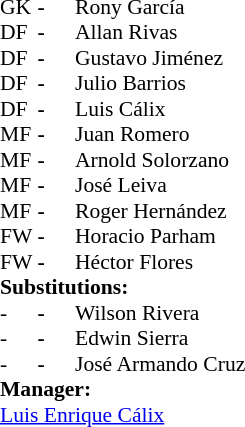<table style = "font-size: 90%" cellspacing = "0" cellpadding = "0">
<tr>
<td colspan = 4></td>
</tr>
<tr>
<th style="width:25px;"></th>
<th style="width:25px;"></th>
</tr>
<tr>
<td>GK</td>
<td><strong>-</strong></td>
<td> Rony García</td>
</tr>
<tr>
<td>DF</td>
<td><strong>-</strong></td>
<td> Allan Rivas</td>
</tr>
<tr>
<td>DF</td>
<td><strong>-</strong></td>
<td> Gustavo Jiménez</td>
</tr>
<tr>
<td>DF</td>
<td><strong>-</strong></td>
<td> Julio Barrios</td>
</tr>
<tr>
<td>DF</td>
<td><strong>-</strong></td>
<td> Luis Cálix</td>
</tr>
<tr>
<td>MF</td>
<td><strong>-</strong></td>
<td> Juan Romero</td>
<td></td>
<td></td>
</tr>
<tr>
<td>MF</td>
<td><strong>-</strong></td>
<td> Arnold Solorzano</td>
</tr>
<tr>
<td>MF</td>
<td><strong>-</strong></td>
<td> José Leiva</td>
</tr>
<tr>
<td>MF</td>
<td><strong>-</strong></td>
<td> Roger Hernández</td>
<td></td>
<td></td>
</tr>
<tr>
<td>FW</td>
<td><strong>-</strong></td>
<td> Horacio Parham</td>
<td></td>
<td></td>
</tr>
<tr>
<td>FW</td>
<td><strong>-</strong></td>
<td> Héctor Flores</td>
</tr>
<tr>
<td colspan = 3><strong>Substitutions:</strong></td>
</tr>
<tr>
<td>-</td>
<td><strong>-</strong></td>
<td> Wilson Rivera</td>
<td></td>
<td></td>
</tr>
<tr>
<td>-</td>
<td><strong>-</strong></td>
<td> Edwin Sierra</td>
<td></td>
<td></td>
</tr>
<tr>
<td>-</td>
<td><strong>-</strong></td>
<td> José Armando Cruz</td>
<td></td>
<td></td>
<td></td>
<td></td>
</tr>
<tr>
<td colspan = 3><strong>Manager:</strong></td>
</tr>
<tr>
<td colspan = 3> <a href='#'>Luis Enrique Cálix</a></td>
</tr>
</table>
